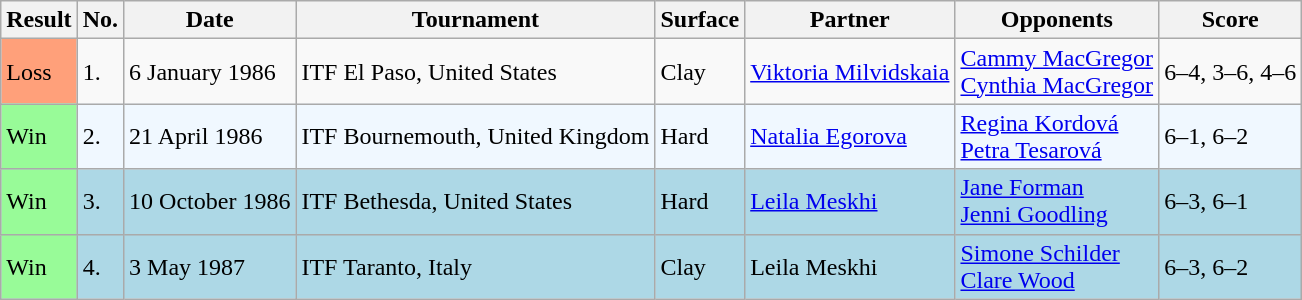<table class="sortable wikitable">
<tr>
<th>Result</th>
<th>No.</th>
<th>Date</th>
<th>Tournament</th>
<th>Surface</th>
<th>Partner</th>
<th>Opponents</th>
<th>Score</th>
</tr>
<tr>
<td style="background:#ffa07a;">Loss</td>
<td>1.</td>
<td>6 January 1986</td>
<td>ITF El Paso, United States</td>
<td>Clay</td>
<td> <a href='#'>Viktoria Milvidskaia</a></td>
<td> <a href='#'>Cammy MacGregor</a> <br>  <a href='#'>Cynthia MacGregor</a></td>
<td>6–4, 3–6, 4–6</td>
</tr>
<tr style="background:#f0f8ff;">
<td style="background:#98fb98;">Win</td>
<td>2.</td>
<td>21 April 1986</td>
<td>ITF Bournemouth, United Kingdom</td>
<td>Hard</td>
<td> <a href='#'>Natalia Egorova</a></td>
<td> <a href='#'>Regina Kordová</a> <br>  <a href='#'>Petra Tesarová</a></td>
<td>6–1, 6–2</td>
</tr>
<tr bgcolor=lightblue>
<td style="background:#98fb98;">Win</td>
<td>3.</td>
<td>10 October 1986</td>
<td>ITF Bethesda, United States</td>
<td>Hard</td>
<td> <a href='#'>Leila Meskhi</a></td>
<td> <a href='#'>Jane Forman</a> <br>  <a href='#'>Jenni Goodling</a></td>
<td>6–3, 6–1</td>
</tr>
<tr bgcolor=lightblue>
<td style="background:#98fb98;">Win</td>
<td>4.</td>
<td>3 May 1987</td>
<td>ITF Taranto, Italy</td>
<td>Clay</td>
<td> Leila Meskhi</td>
<td> <a href='#'>Simone Schilder</a> <br>  <a href='#'>Clare Wood</a></td>
<td>6–3, 6–2</td>
</tr>
</table>
